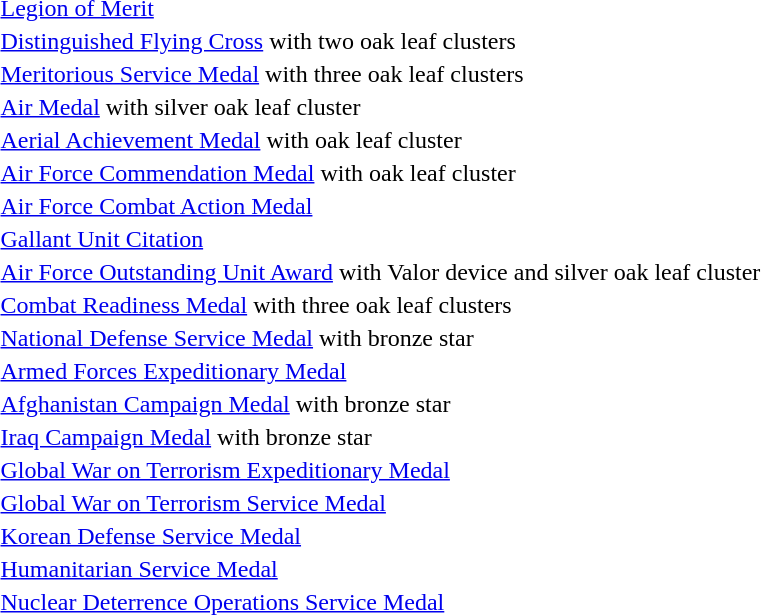<table>
<tr>
<td></td>
<td><a href='#'>Legion of Merit</a></td>
</tr>
<tr>
<td></td>
<td><a href='#'>Distinguished Flying Cross</a> with two oak leaf clusters</td>
</tr>
<tr>
<td></td>
<td><a href='#'>Meritorious Service Medal</a> with three oak leaf clusters</td>
</tr>
<tr>
<td></td>
<td><a href='#'>Air Medal</a> with silver oak leaf cluster</td>
</tr>
<tr>
<td></td>
<td><a href='#'>Aerial Achievement Medal</a> with oak leaf cluster</td>
</tr>
<tr>
<td></td>
<td><a href='#'>Air Force Commendation Medal</a> with oak leaf cluster</td>
</tr>
<tr>
<td></td>
<td><a href='#'>Air Force Combat Action Medal</a></td>
</tr>
<tr>
<td></td>
<td><a href='#'>Gallant Unit Citation</a></td>
</tr>
<tr>
<td></td>
<td><a href='#'>Air Force Outstanding Unit Award</a> with Valor device and silver oak leaf cluster</td>
</tr>
<tr>
<td></td>
<td><a href='#'>Combat Readiness Medal</a> with three oak leaf clusters</td>
</tr>
<tr>
<td></td>
<td><a href='#'>National Defense Service Medal</a> with bronze star</td>
</tr>
<tr>
<td></td>
<td><a href='#'>Armed Forces Expeditionary Medal</a></td>
</tr>
<tr>
<td></td>
<td><a href='#'>Afghanistan Campaign Medal</a> with bronze star</td>
</tr>
<tr>
<td></td>
<td><a href='#'>Iraq Campaign Medal</a> with bronze star</td>
</tr>
<tr>
<td></td>
<td><a href='#'>Global War on Terrorism Expeditionary Medal</a></td>
</tr>
<tr>
<td></td>
<td><a href='#'>Global War on Terrorism Service Medal</a></td>
</tr>
<tr>
<td></td>
<td><a href='#'>Korean Defense Service Medal</a></td>
</tr>
<tr>
<td></td>
<td><a href='#'>Humanitarian Service Medal</a></td>
</tr>
<tr>
<td></td>
<td><a href='#'>Nuclear Deterrence Operations Service Medal</a></td>
</tr>
<tr>
</tr>
</table>
